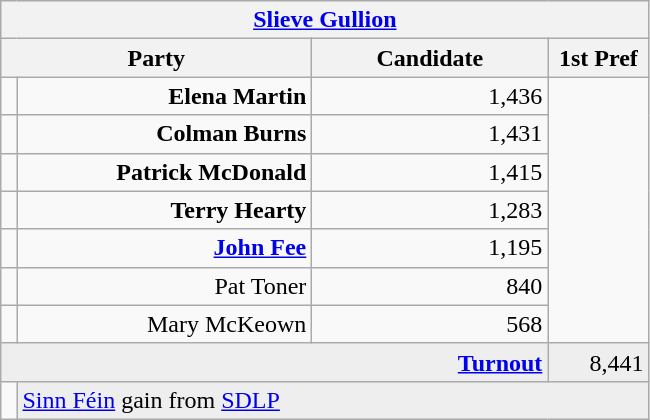<table class="wikitable">
<tr>
<th colspan="4" align="center"><a href='#'>Slieve Gullion</a></th>
</tr>
<tr>
<th colspan="2" align="center" width=200>Party</th>
<th width=150>Candidate</th>
<th width=60>1st Pref</th>
</tr>
<tr>
<td></td>
<td align="right"><strong>Elena Martin</strong></td>
<td align="right">1,436</td>
</tr>
<tr>
<td></td>
<td align="right"><strong>Colman Burns</strong></td>
<td align="right">1,431</td>
</tr>
<tr>
<td></td>
<td align="right"><strong>Patrick McDonald</strong></td>
<td align="right">1,415</td>
</tr>
<tr>
<td></td>
<td align="right"><strong>Terry Hearty</strong></td>
<td align="right">1,283</td>
</tr>
<tr>
<td></td>
<td align="right"><strong><a href='#'>John Fee</a></strong></td>
<td align="right">1,195</td>
</tr>
<tr>
<td></td>
<td align="right">Pat Toner</td>
<td align="right">840</td>
</tr>
<tr>
<td></td>
<td align="right">Mary McKeown</td>
<td align="right">568</td>
</tr>
<tr bgcolor="EEEEEE">
<td colspan=3 align="right"><strong><a href='#'>Turnout</a></strong></td>
<td align="right">8,441</td>
</tr>
<tr>
<td bgcolor=></td>
<td colspan=3 bgcolor="EEEEEE"><a href='#'>Sinn Féin</a> gain from <a href='#'>SDLP</a></td>
</tr>
</table>
